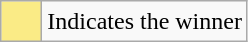<table class="wikitable">
<tr>
<td style="background:#FAEB86; height:20px; width:20px"></td>
<td>Indicates the winner</td>
</tr>
</table>
